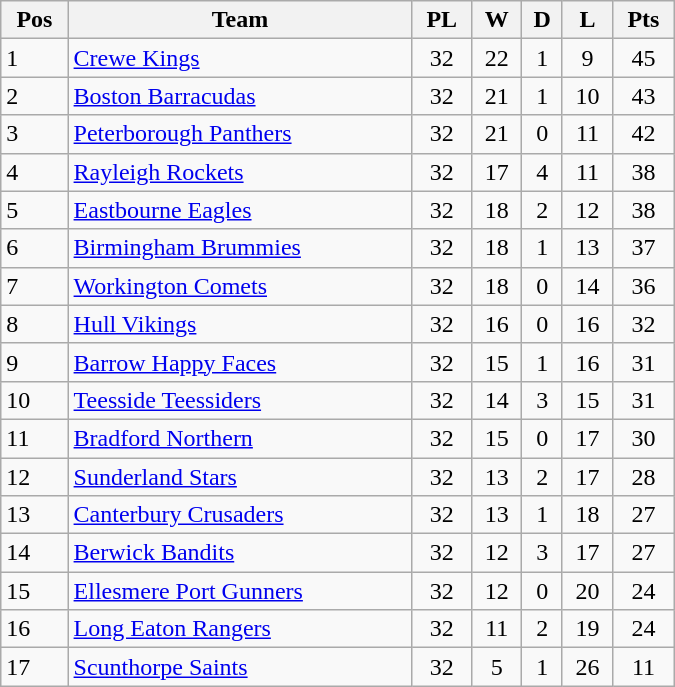<table class=wikitable width="450">
<tr>
<th>Pos</th>
<th>Team</th>
<th>PL</th>
<th>W</th>
<th>D</th>
<th>L</th>
<th>Pts</th>
</tr>
<tr>
<td>1</td>
<td><a href='#'>Crewe Kings</a></td>
<td align="center">32</td>
<td align="center">22</td>
<td align="center">1</td>
<td align="center">9</td>
<td align="center">45</td>
</tr>
<tr>
<td>2</td>
<td><a href='#'>Boston Barracudas</a></td>
<td align="center">32</td>
<td align="center">21</td>
<td align="center">1</td>
<td align="center">10</td>
<td align="center">43</td>
</tr>
<tr>
<td>3</td>
<td><a href='#'>Peterborough Panthers</a></td>
<td align="center">32</td>
<td align="center">21</td>
<td align="center">0</td>
<td align="center">11</td>
<td align="center">42</td>
</tr>
<tr>
<td>4</td>
<td><a href='#'>Rayleigh Rockets</a></td>
<td align="center">32</td>
<td align="center">17</td>
<td align="center">4</td>
<td align="center">11</td>
<td align="center">38</td>
</tr>
<tr>
<td>5</td>
<td><a href='#'>Eastbourne Eagles</a></td>
<td align="center">32</td>
<td align="center">18</td>
<td align="center">2</td>
<td align="center">12</td>
<td align="center">38</td>
</tr>
<tr>
<td>6</td>
<td><a href='#'>Birmingham Brummies</a></td>
<td align="center">32</td>
<td align="center">18</td>
<td align="center">1</td>
<td align="center">13</td>
<td align="center">37</td>
</tr>
<tr>
<td>7</td>
<td><a href='#'>Workington Comets</a></td>
<td align="center">32</td>
<td align="center">18</td>
<td align="center">0</td>
<td align="center">14</td>
<td align="center">36</td>
</tr>
<tr>
<td>8</td>
<td><a href='#'>Hull Vikings</a></td>
<td align="center">32</td>
<td align="center">16</td>
<td align="center">0</td>
<td align="center">16</td>
<td align="center">32</td>
</tr>
<tr>
<td>9</td>
<td><a href='#'>Barrow Happy Faces</a></td>
<td align="center">32</td>
<td align="center">15</td>
<td align="center">1</td>
<td align="center">16</td>
<td align="center">31</td>
</tr>
<tr>
<td>10</td>
<td><a href='#'>Teesside Teessiders</a></td>
<td align="center">32</td>
<td align="center">14</td>
<td align="center">3</td>
<td align="center">15</td>
<td align="center">31</td>
</tr>
<tr>
<td>11</td>
<td><a href='#'>Bradford Northern</a></td>
<td align="center">32</td>
<td align="center">15</td>
<td align="center">0</td>
<td align="center">17</td>
<td align="center">30</td>
</tr>
<tr>
<td>12</td>
<td><a href='#'>Sunderland Stars</a></td>
<td align="center">32</td>
<td align="center">13</td>
<td align="center">2</td>
<td align="center">17</td>
<td align="center">28</td>
</tr>
<tr>
<td>13</td>
<td><a href='#'>Canterbury Crusaders</a></td>
<td align="center">32</td>
<td align="center">13</td>
<td align="center">1</td>
<td align="center">18</td>
<td align="center">27</td>
</tr>
<tr>
<td>14</td>
<td><a href='#'>Berwick Bandits</a></td>
<td align="center">32</td>
<td align="center">12</td>
<td align="center">3</td>
<td align="center">17</td>
<td align="center">27</td>
</tr>
<tr>
<td>15</td>
<td><a href='#'>Ellesmere Port Gunners</a></td>
<td align="center">32</td>
<td align="center">12</td>
<td align="center">0</td>
<td align="center">20</td>
<td align="center">24</td>
</tr>
<tr>
<td>16</td>
<td><a href='#'>Long Eaton Rangers</a></td>
<td align="center">32</td>
<td align="center">11</td>
<td align="center">2</td>
<td align="center">19</td>
<td align="center">24</td>
</tr>
<tr>
<td>17</td>
<td><a href='#'>Scunthorpe Saints</a></td>
<td align="center">32</td>
<td align="center">5</td>
<td align="center">1</td>
<td align="center">26</td>
<td align="center">11</td>
</tr>
</table>
